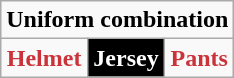<table class="wikitable"  style="display: inline-table;">
<tr>
<td align="center" Colspan="3"><strong>Uniform combination</strong></td>
</tr>
<tr align="center">
<td style="background:#white; color:#cb333b"><strong>Helmet</strong></td>
<td style="background:#000000; color:white"><strong>Jersey</strong></td>
<td style="background:#white; color:#cb333b"><strong>Pants</strong></td>
</tr>
</table>
